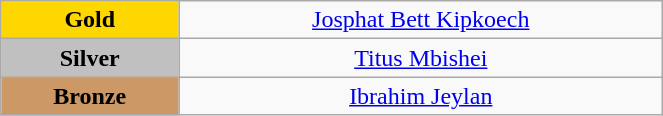<table class="wikitable" style="text-align:center; " width="35%">
<tr>
<td bgcolor="gold"><strong>Gold</strong></td>
<td><a href='#'>Josphat Bett Kipkoech</a><br>  <small><em></em></small></td>
</tr>
<tr>
<td bgcolor="silver"><strong>Silver</strong></td>
<td><a href='#'>Titus Mbishei</a><br>  <small><em></em></small></td>
</tr>
<tr>
<td bgcolor="CC9966"><strong>Bronze</strong></td>
<td><a href='#'>Ibrahim Jeylan</a><br>  <small><em></em></small></td>
</tr>
</table>
